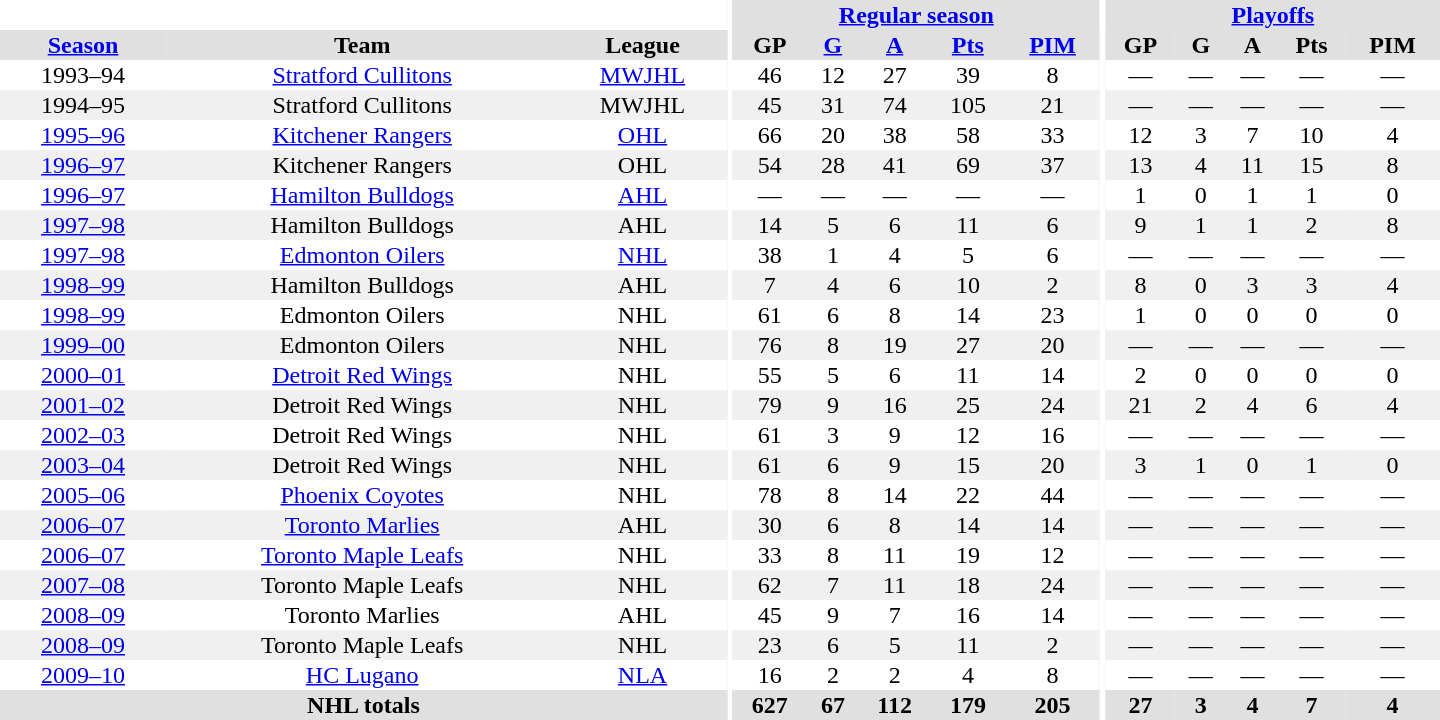<table border="0" cellpadding="1" cellspacing="0" style="text-align:center; width:60em">
<tr bgcolor="#e0e0e0">
<th colspan="3" bgcolor="#ffffff"></th>
<th rowspan="99" bgcolor="#ffffff"></th>
<th colspan="5"><a href='#'>Regular season</a></th>
<th rowspan="99" bgcolor="#ffffff"></th>
<th colspan="5"><a href='#'>Playoffs</a></th>
</tr>
<tr bgcolor="#e0e0e0">
<th><a href='#'>Season</a></th>
<th>Team</th>
<th>League</th>
<th>GP</th>
<th><a href='#'>G</a></th>
<th><a href='#'>A</a></th>
<th><a href='#'>Pts</a></th>
<th><a href='#'>PIM</a></th>
<th>GP</th>
<th>G</th>
<th>A</th>
<th>Pts</th>
<th>PIM</th>
</tr>
<tr ALIGN="center">
<td>1993–94</td>
<td><a href='#'>Stratford Cullitons</a></td>
<td><a href='#'>MWJHL</a></td>
<td>46</td>
<td>12</td>
<td>27</td>
<td>39</td>
<td>8</td>
<td>—</td>
<td>—</td>
<td>—</td>
<td>—</td>
<td>—</td>
</tr>
<tr ALIGN="center" bgcolor="#f0f0f0">
<td>1994–95</td>
<td>Stratford Cullitons</td>
<td>MWJHL</td>
<td>45</td>
<td>31</td>
<td>74</td>
<td>105</td>
<td>21</td>
<td>—</td>
<td>—</td>
<td>—</td>
<td>—</td>
<td>—</td>
</tr>
<tr ALIGN="center">
<td><a href='#'>1995–96</a></td>
<td><a href='#'>Kitchener Rangers</a></td>
<td><a href='#'>OHL</a></td>
<td>66</td>
<td>20</td>
<td>38</td>
<td>58</td>
<td>33</td>
<td>12</td>
<td>3</td>
<td>7</td>
<td>10</td>
<td>4</td>
</tr>
<tr ALIGN="center" bgcolor="#f0f0f0">
<td><a href='#'>1996–97</a></td>
<td>Kitchener Rangers</td>
<td>OHL</td>
<td>54</td>
<td>28</td>
<td>41</td>
<td>69</td>
<td>37</td>
<td>13</td>
<td>4</td>
<td>11</td>
<td>15</td>
<td>8</td>
</tr>
<tr ALIGN="center">
<td><a href='#'>1996–97</a></td>
<td><a href='#'>Hamilton Bulldogs</a></td>
<td><a href='#'>AHL</a></td>
<td>—</td>
<td>—</td>
<td>—</td>
<td>—</td>
<td>—</td>
<td>1</td>
<td>0</td>
<td>1</td>
<td>1</td>
<td>0</td>
</tr>
<tr ALIGN="center" bgcolor="#f0f0f0">
<td><a href='#'>1997–98</a></td>
<td>Hamilton Bulldogs</td>
<td>AHL</td>
<td>14</td>
<td>5</td>
<td>6</td>
<td>11</td>
<td>6</td>
<td>9</td>
<td>1</td>
<td>1</td>
<td>2</td>
<td>8</td>
</tr>
<tr ALIGN="center">
<td><a href='#'>1997–98</a></td>
<td><a href='#'>Edmonton Oilers</a></td>
<td><a href='#'>NHL</a></td>
<td>38</td>
<td>1</td>
<td>4</td>
<td>5</td>
<td>6</td>
<td>—</td>
<td>—</td>
<td>—</td>
<td>—</td>
<td>—</td>
</tr>
<tr ALIGN="center" bgcolor="#f0f0f0">
<td><a href='#'>1998–99</a></td>
<td>Hamilton Bulldogs</td>
<td>AHL</td>
<td>7</td>
<td>4</td>
<td>6</td>
<td>10</td>
<td>2</td>
<td>8</td>
<td>0</td>
<td>3</td>
<td>3</td>
<td>4</td>
</tr>
<tr ALIGN="center">
<td><a href='#'>1998–99</a></td>
<td>Edmonton Oilers</td>
<td>NHL</td>
<td>61</td>
<td>6</td>
<td>8</td>
<td>14</td>
<td>23</td>
<td>1</td>
<td>0</td>
<td>0</td>
<td>0</td>
<td>0</td>
</tr>
<tr ALIGN="center" bgcolor="#f0f0f0">
<td><a href='#'>1999–00</a></td>
<td>Edmonton Oilers</td>
<td>NHL</td>
<td>76</td>
<td>8</td>
<td>19</td>
<td>27</td>
<td>20</td>
<td>—</td>
<td>—</td>
<td>—</td>
<td>—</td>
<td>—</td>
</tr>
<tr ALIGN="center">
<td><a href='#'>2000–01</a></td>
<td><a href='#'>Detroit Red Wings</a></td>
<td>NHL</td>
<td>55</td>
<td>5</td>
<td>6</td>
<td>11</td>
<td>14</td>
<td>2</td>
<td>0</td>
<td>0</td>
<td>0</td>
<td>0</td>
</tr>
<tr ALIGN="center" bgcolor="#f0f0f0">
<td><a href='#'>2001–02</a></td>
<td>Detroit Red Wings</td>
<td>NHL</td>
<td>79</td>
<td>9</td>
<td>16</td>
<td>25</td>
<td>24</td>
<td>21</td>
<td>2</td>
<td>4</td>
<td>6</td>
<td>4</td>
</tr>
<tr ALIGN="center">
<td><a href='#'>2002–03</a></td>
<td>Detroit Red Wings</td>
<td>NHL</td>
<td>61</td>
<td>3</td>
<td>9</td>
<td>12</td>
<td>16</td>
<td>—</td>
<td>—</td>
<td>—</td>
<td>—</td>
<td>—</td>
</tr>
<tr ALIGN="center" bgcolor="#f0f0f0">
<td><a href='#'>2003–04</a></td>
<td>Detroit Red Wings</td>
<td>NHL</td>
<td>61</td>
<td>6</td>
<td>9</td>
<td>15</td>
<td>20</td>
<td>3</td>
<td>1</td>
<td>0</td>
<td>1</td>
<td>0</td>
</tr>
<tr ALIGN="center">
<td><a href='#'>2005–06</a></td>
<td><a href='#'>Phoenix Coyotes</a></td>
<td>NHL</td>
<td>78</td>
<td>8</td>
<td>14</td>
<td>22</td>
<td>44</td>
<td>—</td>
<td>—</td>
<td>—</td>
<td>—</td>
<td>—</td>
</tr>
<tr ALIGN="center" bgcolor="#f0f0f0">
<td><a href='#'>2006–07</a></td>
<td><a href='#'>Toronto Marlies</a></td>
<td>AHL</td>
<td>30</td>
<td>6</td>
<td>8</td>
<td>14</td>
<td>14</td>
<td>—</td>
<td>—</td>
<td>—</td>
<td>—</td>
<td>—</td>
</tr>
<tr ALIGN="center">
<td><a href='#'>2006–07</a></td>
<td><a href='#'>Toronto Maple Leafs</a></td>
<td>NHL</td>
<td>33</td>
<td>8</td>
<td>11</td>
<td>19</td>
<td>12</td>
<td>—</td>
<td>—</td>
<td>—</td>
<td>—</td>
<td>—</td>
</tr>
<tr ALIGN="center" bgcolor="#f0f0f0">
<td><a href='#'>2007–08</a></td>
<td>Toronto Maple Leafs</td>
<td>NHL</td>
<td>62</td>
<td>7</td>
<td>11</td>
<td>18</td>
<td>24</td>
<td>—</td>
<td>—</td>
<td>—</td>
<td>—</td>
<td>—</td>
</tr>
<tr ALIGN="center">
<td><a href='#'>2008–09</a></td>
<td>Toronto Marlies</td>
<td>AHL</td>
<td>45</td>
<td>9</td>
<td>7</td>
<td>16</td>
<td>14</td>
<td>—</td>
<td>—</td>
<td>—</td>
<td>—</td>
<td>—</td>
</tr>
<tr ALIGN="center" bgcolor="#f0f0f0">
<td><a href='#'>2008–09</a></td>
<td>Toronto Maple Leafs</td>
<td>NHL</td>
<td>23</td>
<td>6</td>
<td>5</td>
<td>11</td>
<td>2</td>
<td>—</td>
<td>—</td>
<td>—</td>
<td>—</td>
<td>—</td>
</tr>
<tr ALIGN="center">
<td><a href='#'>2009–10</a></td>
<td><a href='#'>HC Lugano</a></td>
<td><a href='#'>NLA</a></td>
<td>16</td>
<td>2</td>
<td>2</td>
<td>4</td>
<td>8</td>
<td>—</td>
<td>—</td>
<td>—</td>
<td>—</td>
<td>—</td>
</tr>
<tr bgcolor="#e0e0e0">
<th colspan="3">NHL totals</th>
<th>627</th>
<th>67</th>
<th>112</th>
<th>179</th>
<th>205</th>
<th>27</th>
<th>3</th>
<th>4</th>
<th>7</th>
<th>4</th>
</tr>
</table>
